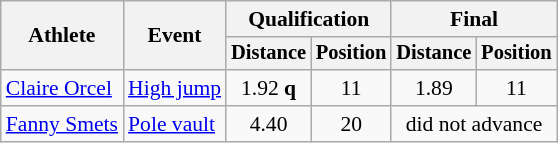<table class=wikitable style=font-size:90%>
<tr>
<th rowspan=2>Athlete</th>
<th rowspan=2>Event</th>
<th colspan=2>Qualification</th>
<th colspan=2>Final</th>
</tr>
<tr style=font-size:95%>
<th>Distance</th>
<th>Position</th>
<th>Distance</th>
<th>Position</th>
</tr>
<tr align=center>
<td align=left><a href='#'>Claire Orcel</a></td>
<td align=left><a href='#'>High jump</a></td>
<td>1.92 <strong>q</strong></td>
<td>11</td>
<td>1.89</td>
<td>11</td>
</tr>
<tr align=center>
<td align=left><a href='#'>Fanny Smets</a></td>
<td align=left><a href='#'>Pole vault</a></td>
<td>4.40</td>
<td>20</td>
<td colspan=2>did not advance</td>
</tr>
</table>
